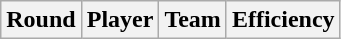<table class="wikitable sortable" style="text-align: center;">
<tr>
<th align="center">Round</th>
<th align="center">Player</th>
<th align="center">Team</th>
<th align="center">Efficiency</th>
</tr>
</table>
